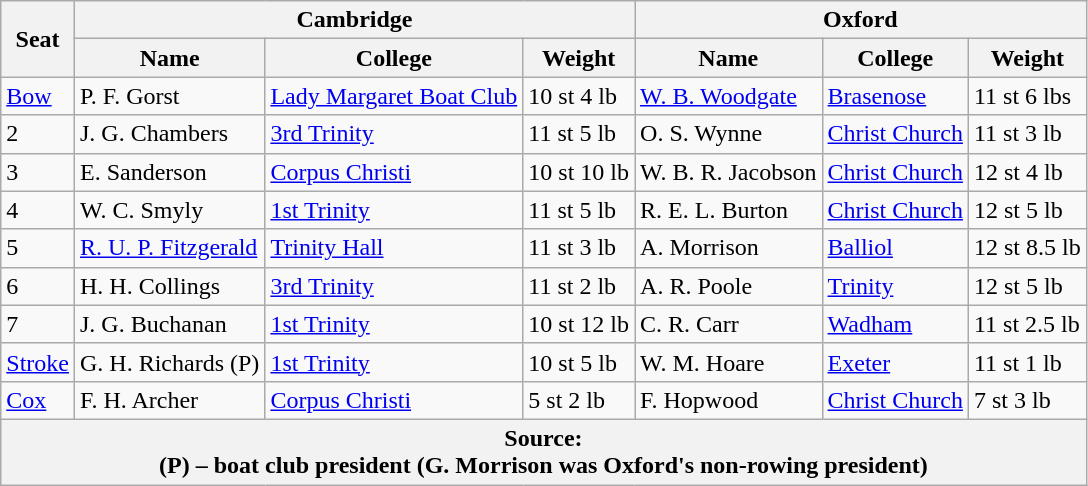<table class=wikitable>
<tr>
<th rowspan= "2">Seat</th>
<th colspan= "3">Cambridge <br> </th>
<th colspan= "3">Oxford <br> </th>
</tr>
<tr>
<th>Name</th>
<th>College</th>
<th>Weight</th>
<th>Name</th>
<th>College</th>
<th>Weight</th>
</tr>
<tr>
<td><a href='#'>Bow</a></td>
<td>P. F. Gorst</td>
<td><a href='#'>Lady Margaret Boat Club</a></td>
<td>10 st 4 lb</td>
<td><a href='#'>W. B. Woodgate</a></td>
<td><a href='#'>Brasenose</a></td>
<td>11 st 6 lbs</td>
</tr>
<tr>
<td>2</td>
<td>J. G. Chambers</td>
<td><a href='#'>3rd Trinity</a></td>
<td>11 st 5 lb</td>
<td>O. S. Wynne</td>
<td><a href='#'>Christ Church</a></td>
<td>11 st 3 lb</td>
</tr>
<tr>
<td>3</td>
<td>E. Sanderson</td>
<td><a href='#'>Corpus Christi</a></td>
<td>10 st 10 lb</td>
<td>W. B. R. Jacobson</td>
<td><a href='#'>Christ Church</a></td>
<td>12 st 4 lb</td>
</tr>
<tr>
<td>4</td>
<td>W. C. Smyly</td>
<td><a href='#'>1st Trinity</a></td>
<td>11 st 5 lb</td>
<td>R. E. L. Burton</td>
<td><a href='#'>Christ Church</a></td>
<td>12 st 5 lb</td>
</tr>
<tr>
<td>5</td>
<td><a href='#'>R. U. P. Fitzgerald</a></td>
<td><a href='#'>Trinity Hall</a></td>
<td>11 st 3 lb</td>
<td>A. Morrison</td>
<td><a href='#'>Balliol</a></td>
<td>12 st 8.5 lb</td>
</tr>
<tr>
<td>6</td>
<td>H. H. Collings</td>
<td><a href='#'>3rd Trinity</a></td>
<td>11 st 2 lb</td>
<td>A. R. Poole</td>
<td><a href='#'>Trinity</a></td>
<td>12 st 5 lb</td>
</tr>
<tr>
<td>7</td>
<td>J. G. Buchanan</td>
<td><a href='#'>1st Trinity</a></td>
<td>10 st 12 lb</td>
<td>C. R. Carr</td>
<td><a href='#'>Wadham</a></td>
<td>11 st 2.5 lb</td>
</tr>
<tr>
<td><a href='#'>Stroke</a></td>
<td>G. H. Richards (P)</td>
<td><a href='#'>1st Trinity</a></td>
<td>10 st 5 lb</td>
<td>W. M. Hoare</td>
<td><a href='#'>Exeter</a></td>
<td>11 st 1 lb</td>
</tr>
<tr>
<td><a href='#'>Cox</a></td>
<td>F. H. Archer</td>
<td><a href='#'>Corpus Christi</a></td>
<td>5 st 2 lb</td>
<td>F. Hopwood</td>
<td><a href='#'>Christ Church</a></td>
<td>7 st 3 lb</td>
</tr>
<tr>
<th colspan="7">Source:<br>(P) – boat club president (G. Morrison was Oxford's non-rowing president)</th>
</tr>
</table>
